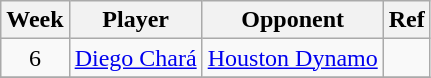<table class=wikitable>
<tr>
<th>Week</th>
<th>Player</th>
<th>Opponent</th>
<th>Ref</th>
</tr>
<tr>
<td align=center>6</td>
<td> <a href='#'>Diego Chará</a></td>
<td><a href='#'>Houston Dynamo</a></td>
<td></td>
</tr>
<tr>
</tr>
</table>
